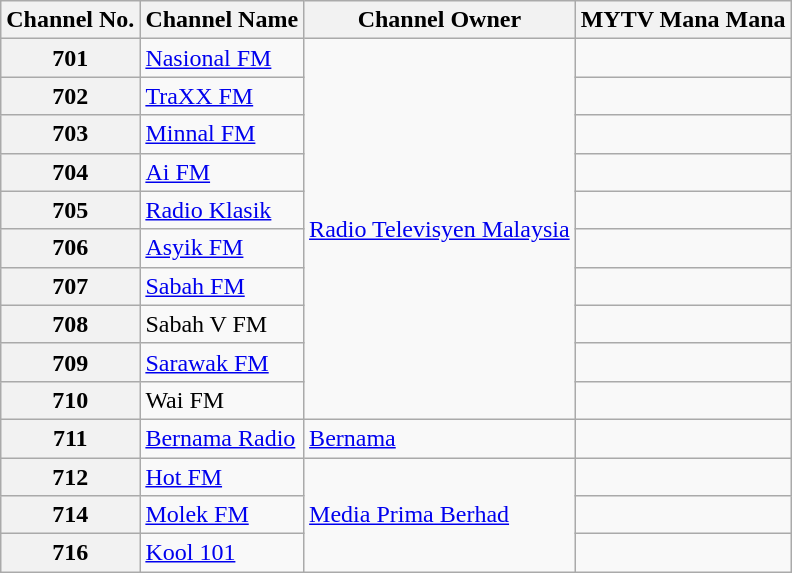<table class="wikitable">
<tr>
<th>Channel No.</th>
<th>Channel Name</th>
<th>Channel Owner</th>
<th>MYTV Mana Mana</th>
</tr>
<tr>
<th>701</th>
<td><a href='#'>Nasional FM</a></td>
<td rowspan="10"><a href='#'>Radio Televisyen Malaysia</a></td>
<td></td>
</tr>
<tr>
<th>702</th>
<td><a href='#'>TraXX FM</a></td>
<td></td>
</tr>
<tr>
<th>703</th>
<td><a href='#'>Minnal FM</a></td>
<td></td>
</tr>
<tr>
<th>704</th>
<td><a href='#'>Ai FM</a></td>
<td></td>
</tr>
<tr>
<th>705</th>
<td><a href='#'>Radio Klasik</a></td>
<td></td>
</tr>
<tr>
<th>706</th>
<td><a href='#'>Asyik FM</a></td>
<td></td>
</tr>
<tr>
<th>707</th>
<td><a href='#'>Sabah FM</a></td>
<td></td>
</tr>
<tr>
<th>708</th>
<td>Sabah V FM</td>
<td></td>
</tr>
<tr>
<th>709</th>
<td><a href='#'>Sarawak FM</a></td>
<td></td>
</tr>
<tr>
<th>710</th>
<td>Wai FM</td>
<td></td>
</tr>
<tr>
<th>711</th>
<td><a href='#'>Bernama Radio</a></td>
<td><a href='#'>Bernama</a></td>
<td></td>
</tr>
<tr>
<th>712</th>
<td><a href='#'>Hot FM</a></td>
<td rowspan="3"><a href='#'>Media Prima Berhad</a></td>
<td></td>
</tr>
<tr>
<th>714</th>
<td><a href='#'>Molek FM</a></td>
<td></td>
</tr>
<tr>
<th>716</th>
<td><a href='#'>Kool 101</a></td>
<td></td>
</tr>
</table>
